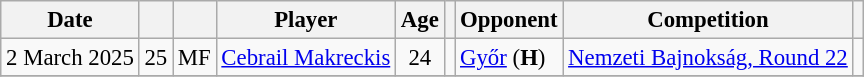<table class="wikitable sortable" style="text-align:center; font-size:95%;">
<tr>
<th>Date</th>
<th></th>
<th></th>
<th>Player</th>
<th>Age</th>
<th></th>
<th>Opponent</th>
<th>Competition</th>
<th class="unsortable"></th>
</tr>
<tr>
<td data-sort-value="1">2 March 2025</td>
<td>25</td>
<td>MF</td>
<td style="text-align:left;" data-sort-value="Makreckis"> <a href='#'>Cebrail Makreckis</a></td>
<td>24</td>
<td></td>
<td style="text-align:left;"><a href='#'>Győr</a> (<strong>H</strong>)</td>
<td style="text-align:left;"><a href='#'>Nemzeti Bajnokság, Round 22</a></td>
<td></td>
</tr>
<tr>
</tr>
</table>
